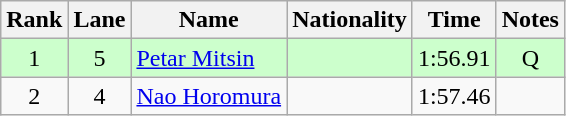<table class="wikitable sortable" style="text-align:center">
<tr>
<th>Rank</th>
<th>Lane</th>
<th>Name</th>
<th>Nationality</th>
<th>Time</th>
<th>Notes</th>
</tr>
<tr bgcolor=ccffcc>
<td>1</td>
<td>5</td>
<td align=left><a href='#'>Petar Mitsin</a></td>
<td align=left></td>
<td>1:56.91</td>
<td>Q</td>
</tr>
<tr>
<td>2</td>
<td>4</td>
<td align=left><a href='#'>Nao Horomura</a></td>
<td align=left></td>
<td>1:57.46</td>
<td></td>
</tr>
</table>
